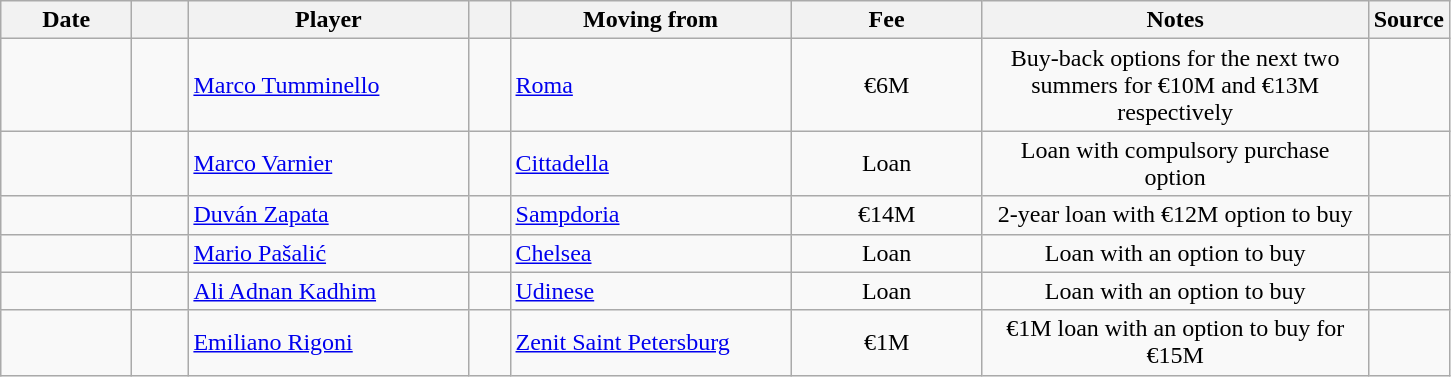<table class="wikitable sortable">
<tr>
<th style="width:80px;">Date</th>
<th style="width:30px;"></th>
<th style="width:180px;">Player</th>
<th style="width:20px;"></th>
<th style="width:180px;">Moving from</th>
<th style="width:120px;" class="unsortable">Fee</th>
<th style="width:250px;" class="unsortable">Notes</th>
<th style="width:20px;">Source</th>
</tr>
<tr>
<td></td>
<td align=center></td>
<td> <a href='#'>Marco Tumminello</a></td>
<td align=center></td>
<td> <a href='#'>Roma</a></td>
<td align=center>€6M</td>
<td align=center>Buy-back options for the next two summers for €10M and €13M respectively</td>
<td></td>
</tr>
<tr>
<td></td>
<td align=center></td>
<td> <a href='#'>Marco Varnier</a></td>
<td align=center></td>
<td> <a href='#'>Cittadella</a></td>
<td align=center>Loan</td>
<td align=center>Loan with compulsory purchase option</td>
<td></td>
</tr>
<tr>
<td></td>
<td align=center></td>
<td> <a href='#'>Duván Zapata</a></td>
<td align=center></td>
<td> <a href='#'>Sampdoria</a></td>
<td align=center>€14M</td>
<td align=center>2-year loan with €12M option to buy</td>
<td></td>
</tr>
<tr>
<td></td>
<td align=center></td>
<td> <a href='#'>Mario Pašalić</a></td>
<td align=center></td>
<td> <a href='#'>Chelsea</a></td>
<td align=center>Loan</td>
<td align=center>Loan with an option to buy</td>
<td></td>
</tr>
<tr>
<td></td>
<td align=center></td>
<td> <a href='#'>Ali Adnan Kadhim</a></td>
<td align=center></td>
<td> <a href='#'>Udinese</a></td>
<td align=center>Loan</td>
<td align=center>Loan with an option to buy</td>
<td></td>
</tr>
<tr>
<td></td>
<td align=center></td>
<td> <a href='#'>Emiliano Rigoni</a></td>
<td align=center></td>
<td> <a href='#'>Zenit Saint Petersburg</a></td>
<td align=center>€1M</td>
<td align=center>€1M loan with an option to buy for €15M</td>
<td></td>
</tr>
</table>
